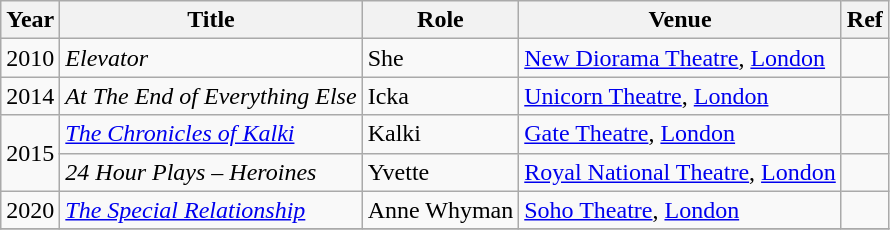<table class="wikitable sortable">
<tr>
<th>Year</th>
<th>Title</th>
<th>Role</th>
<th>Venue</th>
<th>Ref</th>
</tr>
<tr>
<td>2010</td>
<td><em>Elevator</em></td>
<td>She</td>
<td><a href='#'>New Diorama Theatre</a>, <a href='#'>London</a></td>
<td></td>
</tr>
<tr>
<td>2014</td>
<td><em>At The End of Everything Else</em></td>
<td>Icka</td>
<td><a href='#'>Unicorn Theatre</a>, <a href='#'>London</a></td>
<td></td>
</tr>
<tr>
<td rowspan="2">2015</td>
<td><em><a href='#'>The Chronicles of Kalki</a></em></td>
<td>Kalki</td>
<td><a href='#'>Gate Theatre</a>, <a href='#'>London</a></td>
<td></td>
</tr>
<tr>
<td><em>24 Hour Plays – Heroines</em></td>
<td>Yvette</td>
<td><a href='#'>Royal National Theatre</a>, <a href='#'>London</a></td>
<td></td>
</tr>
<tr>
<td>2020</td>
<td><em><a href='#'>The Special Relationship</a></em></td>
<td>Anne Whyman</td>
<td><a href='#'>Soho Theatre</a>, <a href='#'>London</a></td>
<td></td>
</tr>
<tr>
</tr>
</table>
